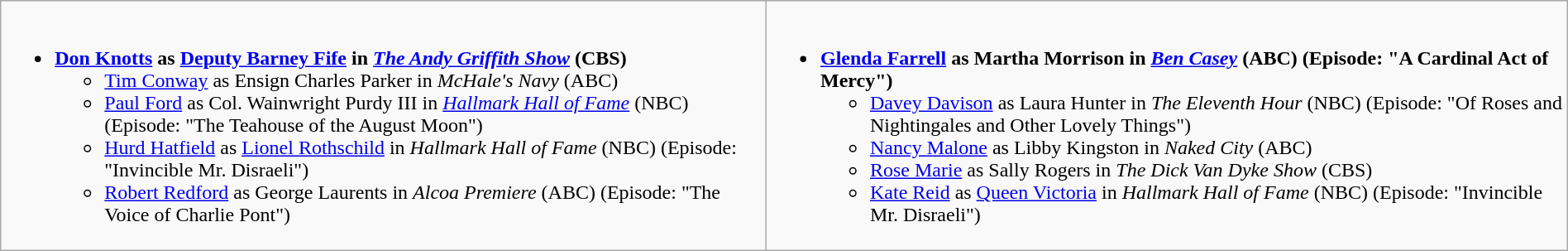<table class=wikitable width="100%">
<tr>
<td style="vertical-align:top;"><br><ul><li><strong><a href='#'>Don Knotts</a> as <a href='#'>Deputy Barney Fife</a> in <em><a href='#'>The Andy Griffith Show</a></em> (CBS)</strong><ul><li><a href='#'>Tim Conway</a> as Ensign Charles Parker in <em>McHale's Navy</em> (ABC)</li><li><a href='#'>Paul Ford</a> as Col. Wainwright Purdy III in <em><a href='#'>Hallmark Hall of Fame</a></em> (NBC) (Episode: "The Teahouse of the August Moon")</li><li><a href='#'>Hurd Hatfield</a> as <a href='#'>Lionel Rothschild</a> in <em>Hallmark Hall of Fame</em> (NBC) (Episode: "Invincible Mr. Disraeli")</li><li><a href='#'>Robert Redford</a> as George Laurents in <em>Alcoa Premiere</em> (ABC) (Episode: "The Voice of Charlie Pont")</li></ul></li></ul></td>
<td style="vertical-align:top;"><br><ul><li><strong><a href='#'>Glenda Farrell</a> as Martha Morrison in <em><a href='#'>Ben Casey</a></em> (ABC) (Episode: "A Cardinal Act of Mercy")</strong><ul><li><a href='#'>Davey Davison</a> as Laura Hunter in <em>The Eleventh Hour</em> (NBC) (Episode: "Of Roses and Nightingales and Other Lovely Things")</li><li><a href='#'>Nancy Malone</a> as Libby Kingston in <em>Naked City</em> (ABC)</li><li><a href='#'>Rose Marie</a> as Sally Rogers in <em>The Dick Van Dyke Show</em> (CBS)</li><li><a href='#'>Kate Reid</a> as <a href='#'>Queen Victoria</a> in <em>Hallmark Hall of Fame</em> (NBC) (Episode: "Invincible Mr. Disraeli")</li></ul></li></ul></td>
</tr>
</table>
